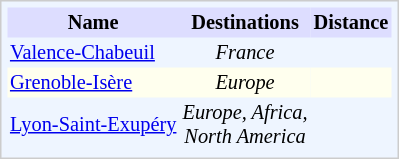<table cellpadding="2" cellspacing="0"  style="background-color: #eef5ff; text-align:center;float:right;border:thin solid #ccc;padding:0.3em;font-size:85%;">
<tr>
<th style="background-color: #ddf;">Name</th>
<th style="background-color: #ddf;">Destinations</th>
<th style="background-color: #ddf;">Distance</th>
</tr>
<tr>
<td style="text-align: left;"><a href='#'>Valence-Chabeuil</a></td>
<td><em>France</em></td>
<td></td>
</tr>
<tr style="background:#ffe;">
<td style="text-align: left;"><a href='#'>Grenoble-Isère</a></td>
<td><em>Europe</em></td>
<td></td>
</tr>
<tr>
<td style="text-align: left;"><a href='#'>Lyon-Saint-Exupéry</a></td>
<td><em>Europe, Africa,<br> North America</em></td>
<td></td>
</tr>
<tr style="background:#ffe;">
</tr>
</table>
